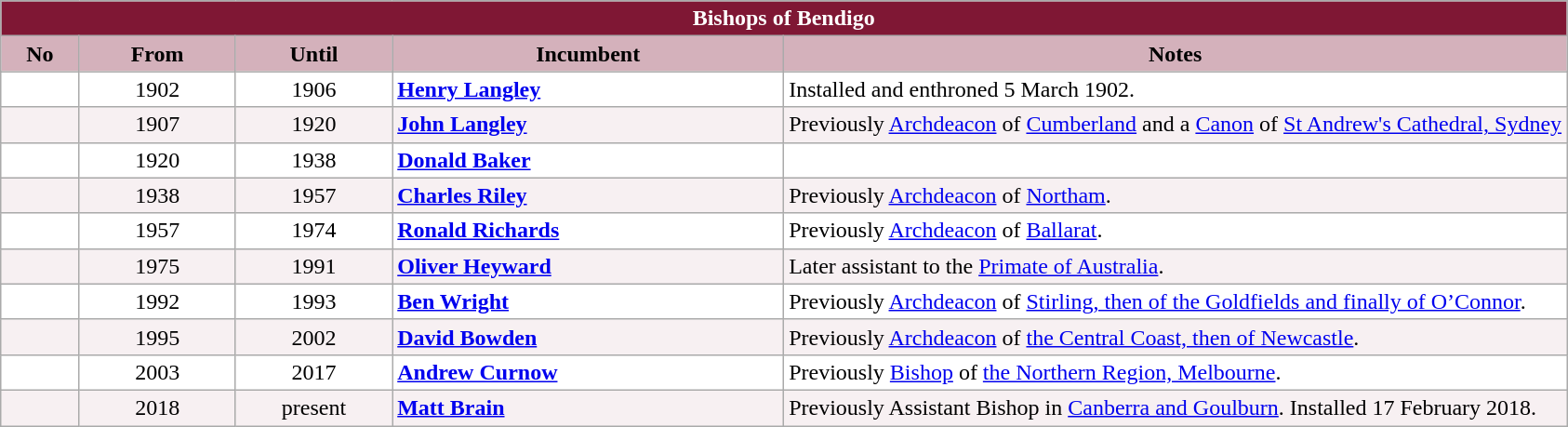<table class="wikitable">
<tr>
<th colspan="5" style="background-color: #7F1734; color: white;">Bishops of Bendigo</th>
</tr>
<tr>
<th style="background-color: #D4B1BB; width: 5%;">No</th>
<th style="background-color: #D4B1BB; width: 10%;">From</th>
<th style="background-color: #D4B1BB; width: 10%;">Until</th>
<th style="background-color: #D4B1BB; width: 25%;">Incumbent</th>
<th style="background-color: #D4B1BB; width: 50%;">Notes</th>
</tr>
<tr valign="top" style="background-color: white;">
<td style="text-align: center;"></td>
<td style="text-align: center;">1902</td>
<td style="text-align: center;">1906</td>
<td><strong><a href='#'>Henry Langley</a></strong></td>
<td>Installed and enthroned 5 March 1902.</td>
</tr>
<tr valign="top" style="background-color: #F7F0F2;">
<td style="text-align: center;"></td>
<td style="text-align: center;">1907</td>
<td style="text-align: center;">1920</td>
<td><strong><a href='#'>John Langley</a></strong></td>
<td>Previously <a href='#'>Archdeacon</a> of <a href='#'>Cumberland</a> and a <a href='#'>Canon</a> of <a href='#'>St Andrew's Cathedral, Sydney</a></td>
</tr>
<tr valign="top" style="background-color: white;">
<td style="text-align: center;"></td>
<td style="text-align: center;">1920</td>
<td style="text-align: center;">1938</td>
<td><strong><a href='#'>Donald Baker</a></strong></td>
<td></td>
</tr>
<tr valign="top" style="background-color: #F7F0F2;">
<td style="text-align: center;"></td>
<td style="text-align: center;">1938</td>
<td style="text-align: center;">1957</td>
<td><strong><a href='#'>Charles Riley</a></strong> </td>
<td>Previously <a href='#'>Archdeacon</a> of <a href='#'>Northam</a>.</td>
</tr>
<tr valign="top" style="background-color: white;">
<td style="text-align: center;"></td>
<td style="text-align: center;">1957</td>
<td style="text-align: center;">1974</td>
<td><strong><a href='#'>Ronald Richards</a></strong></td>
<td>Previously <a href='#'>Archdeacon</a> of <a href='#'>Ballarat</a>.</td>
</tr>
<tr valign="top" style="background-color: #F7F0F2;">
<td style="text-align: center;"></td>
<td style="text-align: center;">1975</td>
<td style="text-align: center;">1991</td>
<td><strong><a href='#'>Oliver Heyward</a></strong></td>
<td>Later assistant to the <a href='#'>Primate of Australia</a>.</td>
</tr>
<tr valign="top" style="background-color: white;">
<td style="text-align: center;"></td>
<td style="text-align: center;">1992</td>
<td style="text-align: center;">1993</td>
<td><strong><a href='#'>Ben Wright</a></strong></td>
<td>Previously <a href='#'>Archdeacon</a> of <a href='#'>Stirling, then of the Goldfields and finally of O’Connor</a>.</td>
</tr>
<tr valign="top" style="background-color: #F7F0F2;">
<td style="text-align: center;"></td>
<td style="text-align: center;">1995</td>
<td style="text-align: center;">2002</td>
<td><strong><a href='#'>David Bowden</a></strong></td>
<td>Previously <a href='#'>Archdeacon</a> of <a href='#'>the Central Coast, then of Newcastle</a>.</td>
</tr>
<tr valign="top" style="background-color: white;">
<td style="text-align: center;"></td>
<td style="text-align: center;">2003</td>
<td style="text-align: center;">2017</td>
<td><strong><a href='#'>Andrew Curnow</a></strong> </td>
<td>Previously <a href='#'>Bishop</a> of <a href='#'>the Northern Region, Melbourne</a>.</td>
</tr>
<tr valign="top" style="background-color: #F7F0F2;">
<td style="text-align: center;"></td>
<td style="text-align: center;">2018</td>
<td style="text-align: center;">present</td>
<td><strong><a href='#'>Matt Brain</a></strong></td>
<td>Previously Assistant Bishop in <a href='#'>Canberra and Goulburn</a>. Installed 17 February 2018.</td>
</tr>
</table>
